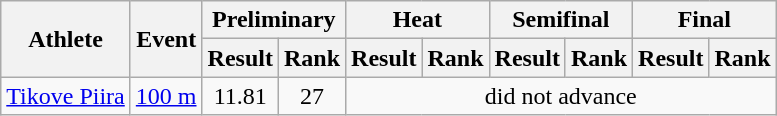<table class="wikitable">
<tr>
<th rowspan="2">Athlete</th>
<th rowspan="2">Event</th>
<th colspan="2">Preliminary</th>
<th colspan="2">Heat</th>
<th colspan="2">Semifinal</th>
<th colspan="2">Final</th>
</tr>
<tr>
<th>Result</th>
<th>Rank</th>
<th>Result</th>
<th>Rank</th>
<th>Result</th>
<th>Rank</th>
<th>Result</th>
<th>Rank</th>
</tr>
<tr style=text-align:center>
<td style=text-align:left><a href='#'>Tikove Piira</a></td>
<td style=text-align:left><a href='#'>100 m</a></td>
<td>11.81</td>
<td>27</td>
<td colspan=6>did not advance</td>
</tr>
</table>
